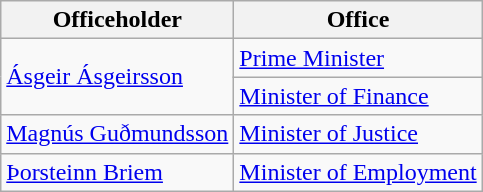<table class="wikitable">
<tr>
<th>Officeholder</th>
<th>Office</th>
</tr>
<tr>
<td rowspan=2><a href='#'>Ásgeir Ásgeirsson</a></td>
<td><a href='#'>Prime Minister</a></td>
</tr>
<tr>
<td><a href='#'>Minister of Finance</a></td>
</tr>
<tr>
<td><a href='#'>Magnús Guðmundsson</a></td>
<td><a href='#'>Minister of Justice</a></td>
</tr>
<tr>
<td><a href='#'>Þorsteinn Briem</a></td>
<td><a href='#'>Minister of Employment</a></td>
</tr>
</table>
